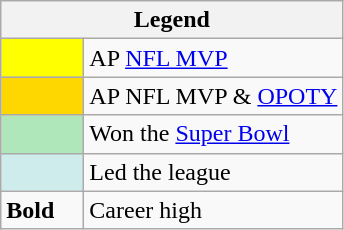<table class="wikitable mw-collapsible">
<tr>
<th colspan="2">Legend</th>
</tr>
<tr>
<td style="background:#ffff00; width:3em;"></td>
<td>AP <a href='#'>NFL MVP</a></td>
</tr>
<tr>
<td style="background:#ffd700; width:3em;"></td>
<td>AP NFL MVP & <a href='#'>OPOTY</a></td>
</tr>
<tr>
<td style="background:#afe6ba; width:3em;"></td>
<td>Won the <a href='#'>Super Bowl</a></td>
</tr>
<tr>
<td style="background:#cfecec; width:3em;"></td>
<td>Led the league</td>
</tr>
<tr>
<td><strong>Bold</strong></td>
<td>Career high</td>
</tr>
</table>
